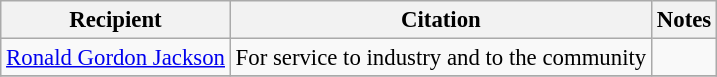<table class="wikitable" style="font-size:95%;">
<tr>
<th>Recipient</th>
<th>Citation</th>
<th>Notes</th>
</tr>
<tr>
<td><a href='#'>Ronald Gordon Jackson</a> </td>
<td>For service to industry and to the community</td>
<td></td>
</tr>
<tr>
</tr>
</table>
